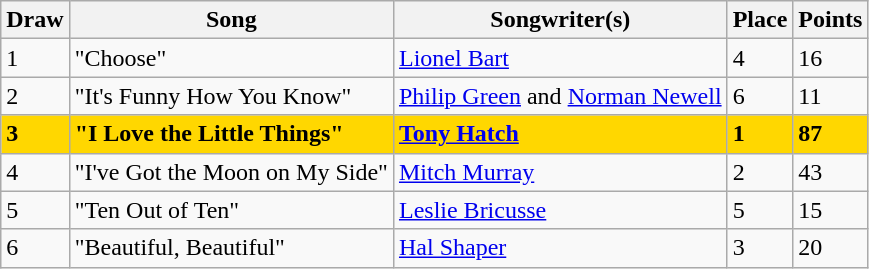<table class="wikitable sortable">
<tr>
<th>Draw</th>
<th>Song</th>
<th>Songwriter(s)</th>
<th>Place</th>
<th>Points</th>
</tr>
<tr>
<td>1</td>
<td>"Choose"</td>
<td><a href='#'>Lionel Bart</a></td>
<td>4</td>
<td>16</td>
</tr>
<tr>
<td>2</td>
<td>"It's Funny How You Know"</td>
<td><a href='#'>Philip Green</a> and <a href='#'>Norman Newell</a></td>
<td>6</td>
<td>11</td>
</tr>
<tr style="background:gold; font-weight:bold;">
<td>3</td>
<td>"I Love the Little Things"</td>
<td><a href='#'>Tony Hatch</a></td>
<td>1</td>
<td>87</td>
</tr>
<tr>
<td>4</td>
<td>"I've Got the Moon on My Side"</td>
<td><a href='#'>Mitch Murray</a></td>
<td>2</td>
<td>43</td>
</tr>
<tr>
<td>5</td>
<td>"Ten Out of Ten"</td>
<td><a href='#'>Leslie Bricusse</a></td>
<td>5</td>
<td>15</td>
</tr>
<tr>
<td>6</td>
<td>"Beautiful, Beautiful"</td>
<td><a href='#'>Hal Shaper</a></td>
<td>3</td>
<td>20</td>
</tr>
</table>
